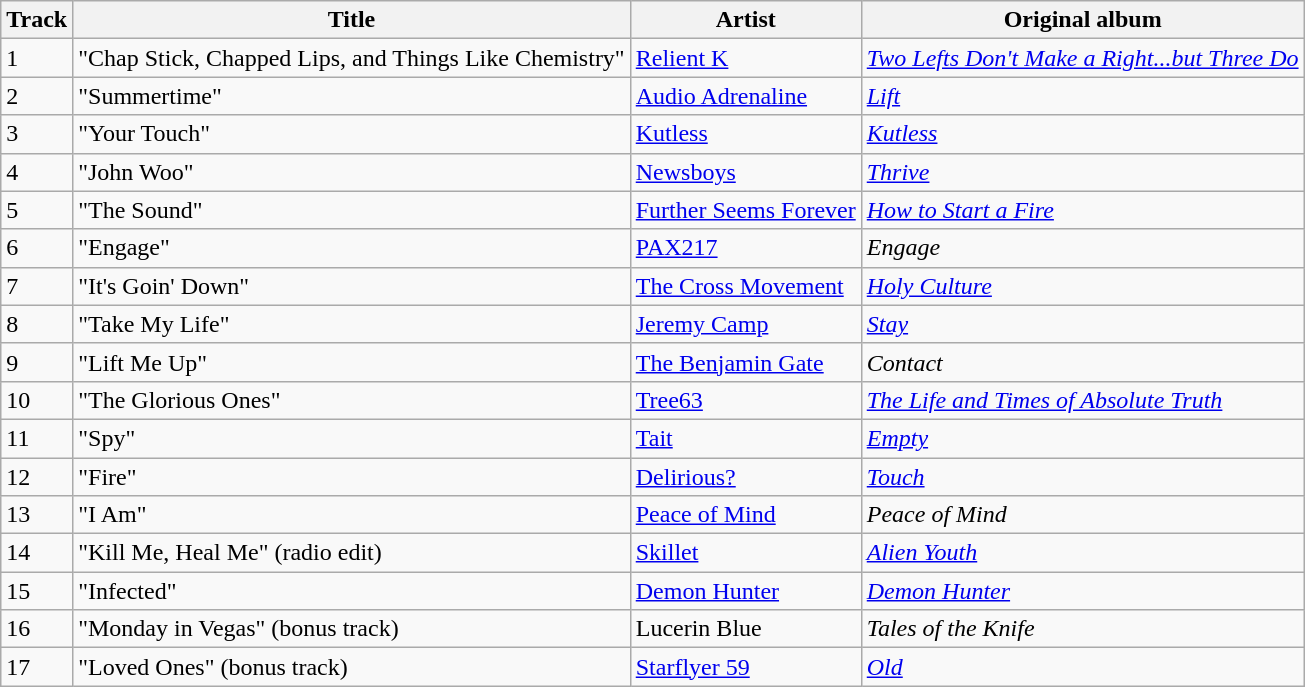<table class="wikitable">
<tr>
<th>Track</th>
<th>Title</th>
<th>Artist</th>
<th>Original album</th>
</tr>
<tr style="text-align:left; vertical-align:top;">
<td>1</td>
<td>"Chap Stick, Chapped Lips, and Things Like Chemistry"</td>
<td><a href='#'>Relient K</a></td>
<td><em><a href='#'>Two Lefts Don't Make a Right...but Three Do</a></em></td>
</tr>
<tr>
<td>2</td>
<td>"Summertime"</td>
<td><a href='#'>Audio Adrenaline</a></td>
<td><em><a href='#'>Lift</a></em></td>
</tr>
<tr>
<td>3</td>
<td>"Your Touch"</td>
<td><a href='#'>Kutless</a></td>
<td><em><a href='#'>Kutless</a></em></td>
</tr>
<tr style="text-align:left; vertical-align:top;">
<td>4</td>
<td>"John Woo"</td>
<td><a href='#'>Newsboys</a></td>
<td><em><a href='#'>Thrive</a></em></td>
</tr>
<tr style="text-align:left; vertical-align:top;">
<td>5</td>
<td>"The Sound"</td>
<td><a href='#'>Further Seems Forever</a></td>
<td><em><a href='#'>How to Start a Fire</a></em></td>
</tr>
<tr style="text-align:left; vertical-align:top;">
<td>6</td>
<td>"Engage"</td>
<td><a href='#'>PAX217</a></td>
<td><em>Engage</em></td>
</tr>
<tr style="text-align:left; vertical-align:top;">
<td>7</td>
<td>"It's Goin' Down"</td>
<td><a href='#'>The Cross Movement</a></td>
<td><em><a href='#'>Holy Culture</a></em></td>
</tr>
<tr>
<td>8</td>
<td>"Take My Life"</td>
<td><a href='#'>Jeremy Camp</a></td>
<td><em><a href='#'>Stay</a></em></td>
</tr>
<tr style="text-align:left; vertical-align:top;">
<td>9</td>
<td>"Lift Me Up"</td>
<td><a href='#'>The Benjamin Gate</a></td>
<td><em>Contact</em></td>
</tr>
<tr style="text-align:left; vertical-align:top;">
<td>10</td>
<td>"The Glorious Ones"</td>
<td><a href='#'>Tree63</a></td>
<td><em><a href='#'>The Life and Times of Absolute Truth</a></em></td>
</tr>
<tr>
<td>11</td>
<td>"Spy"</td>
<td><a href='#'>Tait</a></td>
<td><em><a href='#'>Empty</a></em></td>
</tr>
<tr style="text-align:left; vertical-align:top;">
<td>12</td>
<td>"Fire"</td>
<td><a href='#'>Delirious?</a></td>
<td><em><a href='#'>Touch</a></em></td>
</tr>
<tr>
<td>13</td>
<td>"I Am"</td>
<td><a href='#'>Peace of Mind</a></td>
<td><em>Peace of Mind</em></td>
</tr>
<tr>
<td>14</td>
<td>"Kill Me, Heal Me" (radio edit)</td>
<td><a href='#'>Skillet</a></td>
<td><em><a href='#'>Alien Youth</a></em></td>
</tr>
<tr>
<td>15</td>
<td>"Infected"</td>
<td><a href='#'>Demon Hunter</a></td>
<td><em><a href='#'>Demon Hunter</a></em></td>
</tr>
<tr style="text-align:left; vertical-align:top;">
<td>16</td>
<td>"Monday in Vegas" (bonus track)</td>
<td>Lucerin Blue</td>
<td><em>Tales of the Knife</em></td>
</tr>
<tr>
<td>17</td>
<td>"Loved Ones" (bonus track)</td>
<td><a href='#'>Starflyer 59</a></td>
<td><em><a href='#'>Old</a></em></td>
</tr>
</table>
